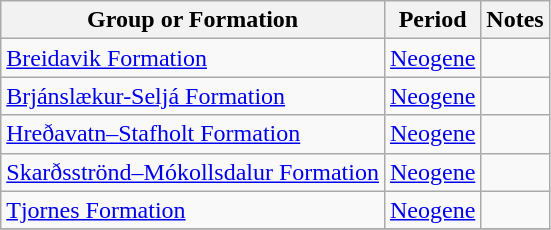<table class="wikitable sortable" style="width: auto;">
<tr>
<th>Group or Formation</th>
<th>Period</th>
<th class="unsortable">Notes</th>
</tr>
<tr>
<td><a href='#'>Breidavik Formation</a></td>
<td><a href='#'>Neogene</a></td>
<td></td>
</tr>
<tr>
<td><a href='#'>Brjánslækur-Seljá Formation</a></td>
<td><a href='#'>Neogene</a></td>
<td></td>
</tr>
<tr>
<td><a href='#'>Hreðavatn–Stafholt Formation</a></td>
<td><a href='#'>Neogene</a></td>
<td></td>
</tr>
<tr>
<td><a href='#'>Skarðsströnd–Mókollsdalur Formation</a></td>
<td><a href='#'>Neogene</a></td>
<td></td>
</tr>
<tr>
<td><a href='#'>Tjornes Formation</a></td>
<td><a href='#'>Neogene</a></td>
<td></td>
</tr>
<tr>
</tr>
</table>
